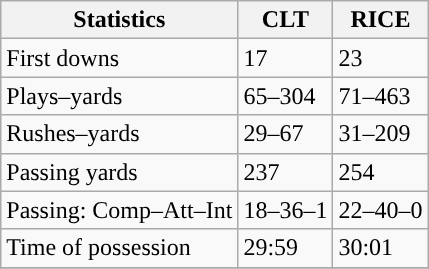<table class="wikitable" style="float: left;">
<tr>
<th>Statistics</th>
<th>CLT</th>
<th>RICE</th>
</tr>
<tr>
<td>First downs</td>
<td>17</td>
<td>23</td>
</tr>
<tr>
<td>Plays–yards</td>
<td>65–304</td>
<td>71–463</td>
</tr>
<tr>
<td>Rushes–yards</td>
<td>29–67</td>
<td>31–209</td>
</tr>
<tr>
<td>Passing yards</td>
<td>237</td>
<td>254</td>
</tr>
<tr>
<td>Passing: Comp–Att–Int</td>
<td>18–36–1</td>
<td>22–40–0</td>
</tr>
<tr>
<td>Time of possession</td>
<td>29:59</td>
<td>30:01</td>
</tr>
<tr>
</tr>
</table>
